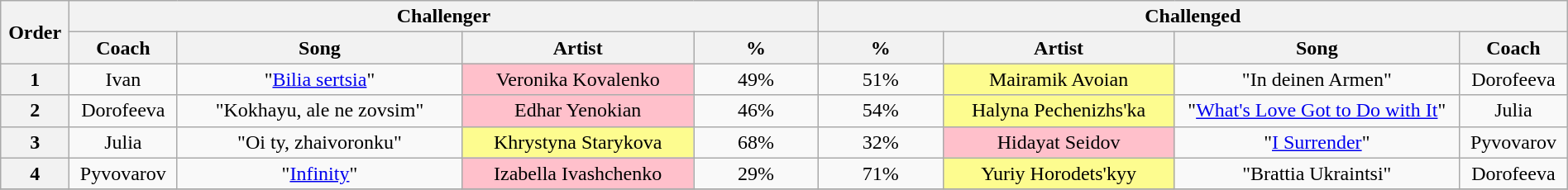<table class="wikitable" style="text-align: center; width:100%">
<tr>
<th rowspan="2" style="width:03%">Order</th>
<th colspan="4" style="width:42%">Challenger</th>
<th colspan="4" style="width:42%">Challenged</th>
</tr>
<tr>
<th style="width:06%">Coach</th>
<th style="width:16%">Song</th>
<th style="width:13%">Artist</th>
<th>%</th>
<th>%</th>
<th style="width:13%">Artist</th>
<th style="width:16%">Song</th>
<th style="width:06%">Coach</th>
</tr>
<tr>
<th>1</th>
<td>Ivan</td>
<td>"<a href='#'>Bilia sertsia</a>"</td>
<td style="background:pink">Veronika Kovalenko</td>
<td>49%</td>
<td>51%</td>
<td style="background:#fdfc8f">Mairamik Avoian</td>
<td>"In deinen Armen"</td>
<td>Dorofeeva</td>
</tr>
<tr>
<th>2</th>
<td>Dorofeeva</td>
<td>"Kokhayu, ale ne zovsim"</td>
<td style="background:pink">Edhar Yenokian</td>
<td>46%</td>
<td>54%</td>
<td style="background:#fdfc8f">Halyna Pechenizhs'ka</td>
<td>"<a href='#'>What's Love Got to Do with It</a>"</td>
<td>Julia</td>
</tr>
<tr>
<th>3</th>
<td>Julia</td>
<td>"Oi ty, zhaivoronku"</td>
<td style="background:#fdfc8f">Khrystyna Starykova</td>
<td>68%</td>
<td>32%</td>
<td style="background:pink">Hidayat Seidov</td>
<td>"<a href='#'>I Surrender</a>"</td>
<td>Pyvovarov</td>
</tr>
<tr>
<th>4</th>
<td>Pyvovarov</td>
<td>"<a href='#'>Infinity</a>"</td>
<td style="background:pink">Izabella Ivashchenko</td>
<td>29%</td>
<td>71%</td>
<td style="background:#fdfc8f">Yuriy Horodets'kyy</td>
<td>"Brattia Ukraintsi"</td>
<td>Dorofeeva</td>
</tr>
<tr>
</tr>
</table>
